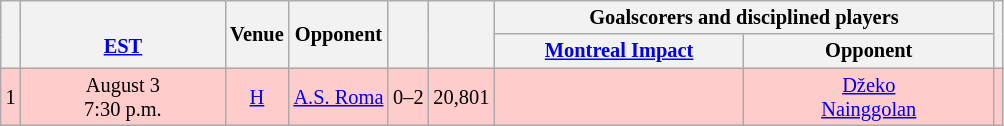<table class="wikitable" Style="text-align: center;font-size:85%">
<tr>
<th rowspan="2"></th>
<th rowspan="2" style="width:130px"><br><a href='#'>EST</a></th>
<th rowspan="2">Venue</th>
<th rowspan="2">Opponent</th>
<th rowspan="2"><br></th>
<th rowspan="2"></th>
<th colspan="2">Goalscorers and disciplined players</th>
<th rowspan="2"></th>
</tr>
<tr>
<th style="width:160px"><a href='#'>Montreal Impact</a></th>
<th style="width:160px">Opponent</th>
</tr>
<tr style="background:#fcc">
<td>1</td>
<td>August 3<br>7:30 p.m.</td>
<td><a href='#'>H</a></td>
<td><a href='#'>A.S. Roma</a></td>
<td>0–2</td>
<td>20,801</td>
<td></td>
<td><a href='#'>Džeko</a>  <br> <a href='#'>Nainggolan</a> </td>
<td></td>
</tr>
</table>
